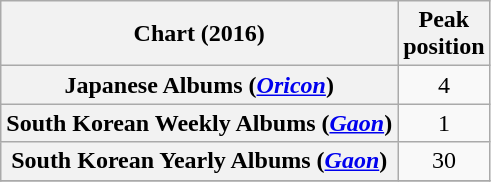<table class="wikitable sortable plainrowheaders" style="text-align:center">
<tr>
<th scope="col">Chart (2016)</th>
<th scope="col">Peak<br> position</th>
</tr>
<tr>
<th scope="row">Japanese Albums (<em><a href='#'>Oricon</a></em>)</th>
<td>4</td>
</tr>
<tr>
<th scope="row">South Korean Weekly Albums (<em><a href='#'>Gaon</a></em>)</th>
<td>1</td>
</tr>
<tr>
<th scope="row">South Korean Yearly Albums (<em><a href='#'>Gaon</a></em>)</th>
<td>30</td>
</tr>
<tr>
</tr>
</table>
